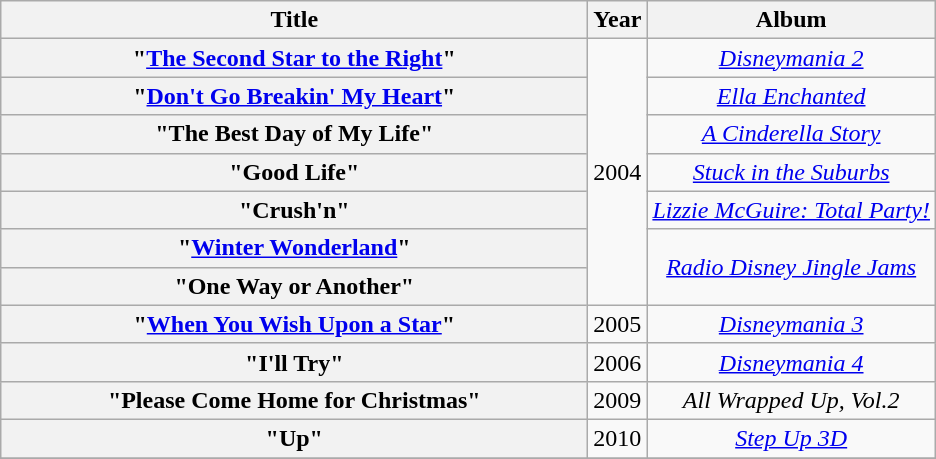<table class="wikitable plainrowheaders" style="text-align:center;">
<tr>
<th scope="col" style="width:24em;">Title</th>
<th scope="col">Year</th>
<th scope="col">Album</th>
</tr>
<tr>
<th scope = "row">"<a href='#'>The Second Star to the Right</a>"</th>
<td rowspan = "7">2004</td>
<td><em><a href='#'>Disneymania 2</a></em></td>
</tr>
<tr>
<th scope = "row">"<a href='#'>Don't Go Breakin' My Heart</a>"<br></th>
<td><em><a href='#'>Ella Enchanted</a></em></td>
</tr>
<tr>
<th scope = "row">"The Best Day of My Life"</th>
<td><em><a href='#'>A Cinderella Story</a></em></td>
</tr>
<tr>
<th scope = "row">"Good Life"</th>
<td><em><a href='#'>Stuck in the Suburbs</a></em></td>
</tr>
<tr>
<th scope = "row">"Crush'n"</th>
<td><em><a href='#'>Lizzie McGuire: Total Party!</a></em></td>
</tr>
<tr>
<th scope = "row">"<a href='#'>Winter Wonderland</a>"</th>
<td rowspan = "2"><em><a href='#'>Radio Disney Jingle Jams</a></em></td>
</tr>
<tr>
<th scope = "row">"One Way or Another"</th>
</tr>
<tr>
<th scope = "row">"<a href='#'>When You Wish Upon a Star</a>"</th>
<td>2005</td>
<td><em><a href='#'>Disneymania 3</a></em></td>
</tr>
<tr>
<th scope = "row">"I'll Try"</th>
<td>2006</td>
<td><em><a href='#'>Disneymania 4</a></em></td>
</tr>
<tr>
<th scope = "row">"Please Come Home for Christmas"</th>
<td>2009</td>
<td><em>All Wrapped Up, Vol.2</em></td>
</tr>
<tr>
<th scope = "row">"Up"</th>
<td>2010</td>
<td><em><a href='#'>Step Up 3D</a></em></td>
</tr>
<tr>
</tr>
</table>
